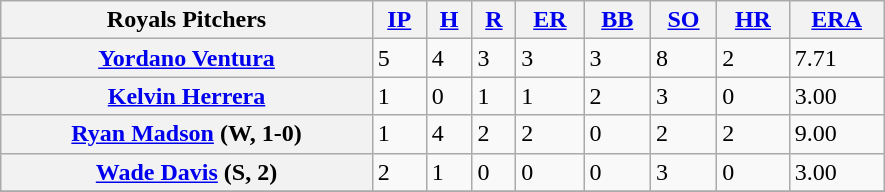<table class="wikitable" style=width:590px;>
<tr>
<th>Royals Pitchers</th>
<th><a href='#'>IP</a></th>
<th><a href='#'>H</a></th>
<th><a href='#'>R</a></th>
<th><a href='#'>ER</a></th>
<th><a href='#'>BB</a></th>
<th><a href='#'>SO</a></th>
<th><a href='#'>HR</a></th>
<th><a href='#'>ERA</a></th>
</tr>
<tr>
<th><a href='#'>Yordano Ventura</a></th>
<td>5</td>
<td>4</td>
<td>3</td>
<td>3</td>
<td>3</td>
<td>8</td>
<td>2</td>
<td>7.71</td>
</tr>
<tr>
<th><a href='#'>Kelvin Herrera</a></th>
<td>1</td>
<td>0</td>
<td>1</td>
<td>1</td>
<td>2</td>
<td>3</td>
<td>0</td>
<td>3.00</td>
</tr>
<tr>
<th><a href='#'>Ryan Madson</a> (W, 1-0)</th>
<td>1</td>
<td>4</td>
<td>2</td>
<td>2</td>
<td>0</td>
<td>2</td>
<td>2</td>
<td>9.00</td>
</tr>
<tr>
<th><a href='#'>Wade Davis</a> (S, 2)</th>
<td>2</td>
<td>1</td>
<td>0</td>
<td>0</td>
<td>0</td>
<td>3</td>
<td>0</td>
<td>3.00</td>
</tr>
<tr>
</tr>
</table>
